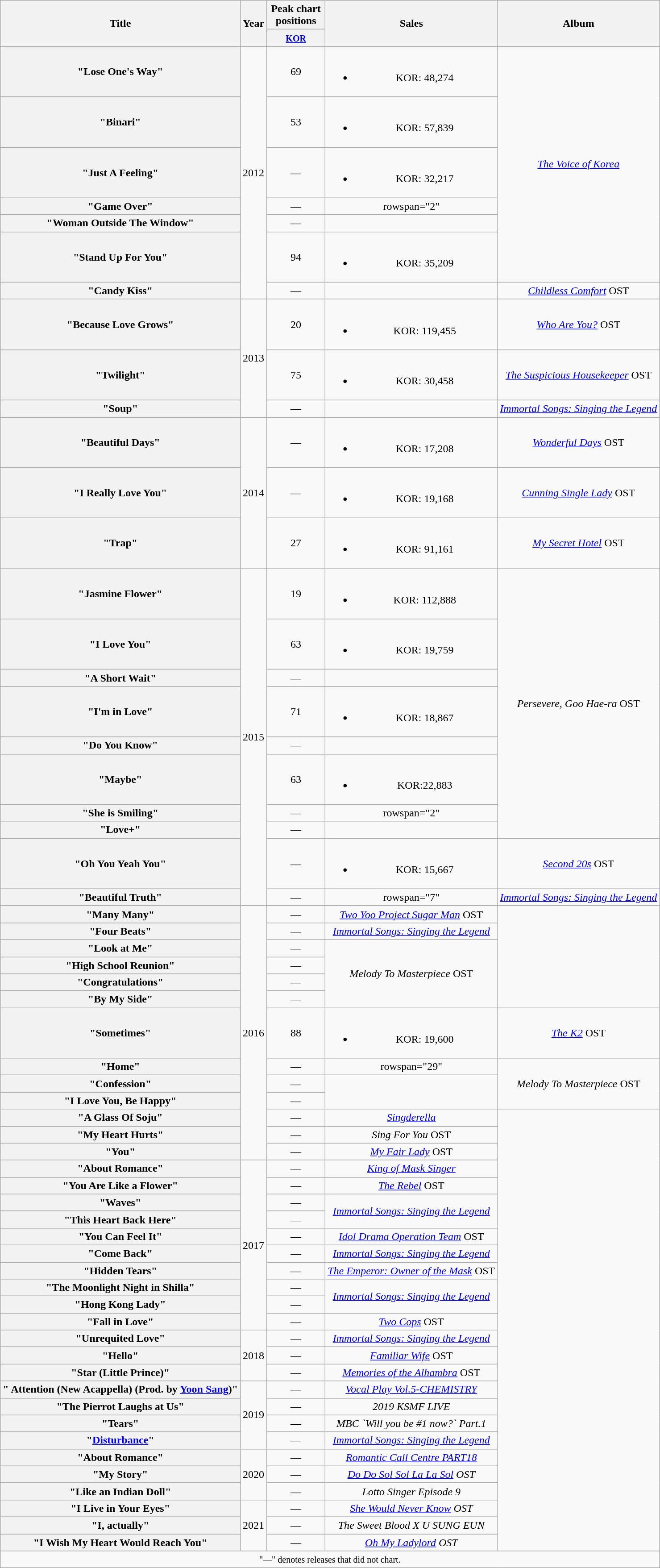<table class="wikitable plainrowheaders" style="text-align:center;">
<tr>
<th scope="col" rowspan="2">Title</th>
<th scope="col" rowspan="2">Year</th>
<th scope="col" colspan="1" style="width:5em;">Peak chart positions</th>
<th scope="col" rowspan="2">Sales</th>
<th scope="col" rowspan="2">Album</th>
</tr>
<tr>
<th><small><a href='#'>KOR</a></small><br></th>
</tr>
<tr>
<th scope="row">"Lose One's Way" </th>
<td rowspan="7">2012</td>
<td>69</td>
<td><br><ul><li>KOR: 48,274</li></ul></td>
<td rowspan="6"><em><a href='#'>The Voice of Korea</a></em></td>
</tr>
<tr>
<th scope="row">"Binari" </th>
<td>53</td>
<td><br><ul><li>KOR: 57,839</li></ul></td>
</tr>
<tr>
<th scope="row">"Just A Feeling"</th>
<td>—</td>
<td><br><ul><li>KOR: 32,217</li></ul></td>
</tr>
<tr>
<th scope="row">"Game Over"</th>
<td>—</td>
<td>rowspan="2" </td>
</tr>
<tr>
<th scope="row">"Woman Outside The Window" </th>
<td>—</td>
</tr>
<tr>
<th scope="row">"Stand Up For You"<br></th>
<td>94</td>
<td><br><ul><li>KOR: 35,209</li></ul></td>
</tr>
<tr>
<th scope="row">"Candy Kiss" </th>
<td>—</td>
<td></td>
<td><em><a href='#'>Childless Comfort</a></em> OST</td>
</tr>
<tr>
<th scope="row">"Because Love Grows" </th>
<td rowspan="3">2013</td>
<td>20</td>
<td><br><ul><li>KOR: 119,455</li></ul></td>
<td><em><a href='#'>Who Are You?</a></em> OST</td>
</tr>
<tr>
<th scope="row">"Twilight"</th>
<td>75</td>
<td><br><ul><li>KOR: 30,458</li></ul></td>
<td><em><a href='#'>The Suspicious Housekeeper</a></em> OST</td>
</tr>
<tr>
<th scope="row">"Soup" </th>
<td>—</td>
<td></td>
<td><em><a href='#'>Immortal Songs: Singing the Legend</a></em></td>
</tr>
<tr>
<th scope="row">"Beautiful Days" </th>
<td rowspan="3">2014</td>
<td>—</td>
<td><br><ul><li>KOR: 17,208</li></ul></td>
<td><em><a href='#'>Wonderful Days</a></em> OST</td>
</tr>
<tr>
<th scope="row">"I Really Love You" <br></th>
<td>—</td>
<td><br><ul><li>KOR: 19,168</li></ul></td>
<td><em><a href='#'>Cunning Single Lady</a></em> OST</td>
</tr>
<tr>
<th scope="row">"Trap"<br></th>
<td>27</td>
<td><br><ul><li>KOR: 91,161</li></ul></td>
<td><em><a href='#'>My Secret Hotel</a></em> OST</td>
</tr>
<tr>
<th scope="row">"Jasmine Flower" </th>
<td rowspan="10">2015</td>
<td>19</td>
<td><br><ul><li>KOR: 112,888</li></ul></td>
<td rowspan="8"><em>Persevere, Goo Hae-ra</em> OST</td>
</tr>
<tr>
<th scope="row">"I Love You" </th>
<td>63</td>
<td><br><ul><li>KOR: 19,759</li></ul></td>
</tr>
<tr>
<th scope="row">"A Short Wait" <br></th>
<td>—</td>
<td></td>
</tr>
<tr>
<th scope="row">"I'm in Love"<br></th>
<td>71</td>
<td><br><ul><li>KOR: 18,867</li></ul></td>
</tr>
<tr>
<th scope="row">"Do You Know" <br></th>
<td>—</td>
<td></td>
</tr>
<tr>
<th scope="row">"Maybe" <br></th>
<td>63</td>
<td><br><ul><li>KOR:22,883</li></ul></td>
</tr>
<tr>
<th scope="row">"She is Smiling" <br></th>
<td>—</td>
<td>rowspan="2" </td>
</tr>
<tr>
<th scope="row">"Love+" <br></th>
<td>—</td>
</tr>
<tr>
<th scope="row">"Oh You Yeah You" </th>
<td>—</td>
<td><br><ul><li>KOR: 15,667</li></ul></td>
<td><em><a href='#'>Second 20s</a></em> OST</td>
</tr>
<tr>
<th scope="row">"Beautiful Truth" </th>
<td>—</td>
<td>rowspan="7" </td>
<td><em><a href='#'>Immortal Songs: Singing the Legend</a></em></td>
</tr>
<tr>
<th scope="row">"Many Many" <br></th>
<td rowspan="13">2016</td>
<td>—</td>
<td><em><a href='#'>Two Yoo Project Sugar Man</a></em> OST</td>
</tr>
<tr>
<th scope="row">"Four Beats" </th>
<td>—</td>
<td><em><a href='#'>Immortal Songs: Singing the Legend</a></em></td>
</tr>
<tr>
<th scope="row">"Look at Me" <br></th>
<td>—</td>
<td rowspan="4"><em>Melody To Masterpiece</em> OST</td>
</tr>
<tr>
<th scope="row">"High School Reunion" <br></th>
<td>—</td>
</tr>
<tr>
<th scope="row">"Congratulations" <br></th>
<td>—</td>
</tr>
<tr>
<th scope="row">"By My Side" </th>
<td>—</td>
</tr>
<tr>
<th scope="row">"Sometimes" </th>
<td>88</td>
<td><br><ul><li>KOR: 19,600</li></ul></td>
<td><em><a href='#'>The K2</a></em> OST</td>
</tr>
<tr>
<th scope="row">"Home" <br></th>
<td>—</td>
<td>rowspan="29" </td>
<td rowspan="3"><em>Melody To Masterpiece</em> OST</td>
</tr>
<tr>
<th scope="row">"Confession" </th>
<td>—</td>
</tr>
<tr>
<th scope="row">"I Love You, Be Happy" <br></th>
<td>—</td>
</tr>
<tr>
<th scope="row">"A Glass Of Soju" <br></th>
<td>—</td>
<td><em><a href='#'>Singderella</a></em></td>
</tr>
<tr>
<th scope="row">"My Heart Hurts" </th>
<td>—</td>
<td><em>Sing For You</em> OST</td>
</tr>
<tr>
<th scope="row">"You"</th>
<td>—</td>
<td><em><a href='#'>My Fair Lady</a></em> OST</td>
</tr>
<tr>
<th scope="row">"About Romance" </th>
<td rowspan="10">2017</td>
<td>—</td>
<td><em><a href='#'>King of Mask Singer</a></em></td>
</tr>
<tr>
<th scope="row">"You Are Like a Flower" </th>
<td>—</td>
<td><em><a href='#'>The Rebel</a></em> OST</td>
</tr>
<tr>
<th scope="row">"Waves" <br></th>
<td>—</td>
<td rowspan="2"><em><a href='#'>Immortal Songs: Singing the Legend</a></em></td>
</tr>
<tr>
<th scope="row">"This Heart Back Here" </th>
<td>—</td>
</tr>
<tr>
<th scope="row">"You Can Feel It"</th>
<td>—</td>
<td><em><a href='#'>Idol Drama Operation Team</a></em> OST</td>
</tr>
<tr>
<th scope="row">"Come Back" <br></th>
<td>—</td>
<td><em><a href='#'>Immortal Songs: Singing the Legend</a></em></td>
</tr>
<tr>
<th scope="row">"Hidden Tears" </th>
<td>—</td>
<td><em><a href='#'>The Emperor: Owner of the Mask</a></em> OST</td>
</tr>
<tr>
<th scope="row">"The Moonlight Night in Shilla" <br></th>
<td>—</td>
<td rowspan="2"><em><a href='#'>Immortal Songs: Singing the Legend</a></em></td>
</tr>
<tr>
<th scope="row">"Hong Kong Lady" <br></th>
<td>—</td>
</tr>
<tr>
<th scope="row">"Fall in Love"</th>
<td>—</td>
<td><em><a href='#'>Two Cops</a></em> OST</td>
</tr>
<tr>
<th scope="row">"Unrequited Love" </th>
<td rowspan="3">2018</td>
<td>—</td>
<td><em><a href='#'>Immortal Songs: Singing the Legend</a></em></td>
</tr>
<tr>
<th scope="row">"Hello"</th>
<td>—</td>
<td><em><a href='#'>Familiar Wife</a></em> OST</td>
</tr>
<tr>
<th scope="row">"Star (Little Prince)" <br></th>
<td>—</td>
<td><em><a href='#'>Memories of the Alhambra</a></em> OST</td>
</tr>
<tr>
<th scope="row">" Attention (New Acappella) (Prod. by <a href='#'>Yoon Sang</a>)" <br></th>
<td rowspan="4">2019</td>
<td>—</td>
<td><em><a href='#'>Vocal Play Vol.5-CHEMISTRY</a></em></td>
</tr>
<tr>
<th scope="row">"The Pierrot Laughs at Us" <br></th>
<td>—</td>
<td><em>2019 KSMF LIVE</em></td>
</tr>
<tr>
<th scope="row">"Tears" </th>
<td>—</td>
<td><em>MBC `Will you be #1 now?` Part.1</em></td>
</tr>
<tr>
<th scope="row">"<a href='#'>Disturbance</a>"  <br></th>
<td>—</td>
<td><em><a href='#'>Immortal Songs: Singing the Legend</a></em></td>
</tr>
<tr>
<th scope="row">"About Romance" </th>
<td rowspan="3">2020</td>
<td>—</td>
<td><em><a href='#'>Romantic Call Centre PART18</a></em></td>
</tr>
<tr>
<th scope="row">"My Story" </th>
<td>—</td>
<td><em><a href='#'>Do Do Sol Sol La La Sol</a> OST</em></td>
</tr>
<tr>
<th scope="row">"Like an Indian Doll" </th>
<td>—</td>
<td><em>Lotto Singer Episode 9</em></td>
</tr>
<tr>
<th scope="row">"I Live in Your Eyes" </th>
<td rowspan="3">2021</td>
<td>—</td>
<td><em><a href='#'>She Would Never Know</a> OST</em></td>
</tr>
<tr>
<th scope="row">"I, actually" </th>
<td>—</td>
<td><em>The Sweet Blood X U SUNG EUN</em></td>
</tr>
<tr>
<th scope="row">"I Wish My Heart Would Reach You" </th>
<td>—</td>
<td><em><a href='#'>Oh My Ladylord</a> OST</em></td>
</tr>
<tr>
<td colspan="5" align="center"><small>"—" denotes releases that did not chart.</small></td>
</tr>
</table>
